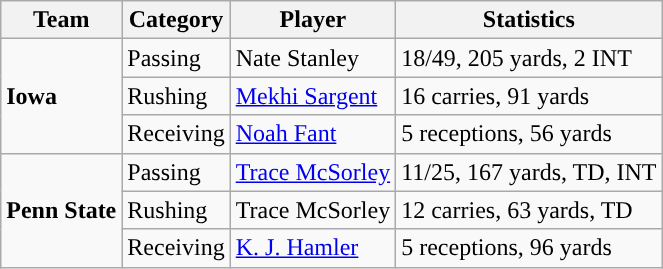<table class="wikitable" style="float: left;">
<tr>
<th>Team</th>
<th>Category</th>
<th>Player</th>
<th>Statistics</th>
</tr>
<tr>
<td rowspan=3><strong>Iowa</strong></td>
<td>Passing</td>
<td>Nate Stanley</td>
<td>18/49, 205 yards, 2 INT</td>
</tr>
<tr>
<td>Rushing</td>
<td><a href='#'>Mekhi Sargent</a></td>
<td>16 carries, 91 yards</td>
</tr>
<tr>
<td>Receiving</td>
<td><a href='#'>Noah Fant</a></td>
<td>5 receptions, 56 yards</td>
</tr>
<tr>
<td rowspan=3><strong>Penn State</strong></td>
<td>Passing</td>
<td><a href='#'>Trace McSorley</a></td>
<td>11/25, 167 yards, TD, INT</td>
</tr>
<tr>
<td>Rushing</td>
<td>Trace McSorley</td>
<td>12 carries, 63 yards, TD</td>
</tr>
<tr>
<td>Receiving</td>
<td><a href='#'>K. J. Hamler</a></td>
<td>5 receptions, 96 yards</td>
</tr>
</table>
